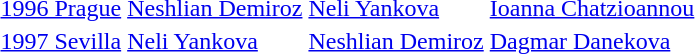<table>
<tr>
<td><a href='#'>1996 Prague</a></td>
<td> <a href='#'>Neshlian Demiroz</a></td>
<td> <a href='#'>Neli Yankova</a></td>
<td> <a href='#'>Ioanna Chatzioannou</a></td>
</tr>
<tr>
<td><a href='#'>1997 Sevilla</a></td>
<td> <a href='#'>Neli Yankova</a></td>
<td> <a href='#'>Neshlian Demiroz</a></td>
<td> <a href='#'>Dagmar Danekova</a></td>
</tr>
</table>
